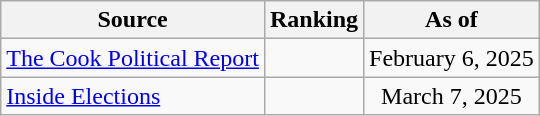<table class="wikitable" style="text-align:center">
<tr>
<th>Source</th>
<th>Ranking</th>
<th>As of</th>
</tr>
<tr>
<td align=left><a href='#'>The Cook Political Report</a></td>
<td></td>
<td>February 6, 2025</td>
</tr>
<tr>
<td align=left><a href='#'>Inside Elections</a></td>
<td></td>
<td>March 7, 2025</td>
</tr>
</table>
